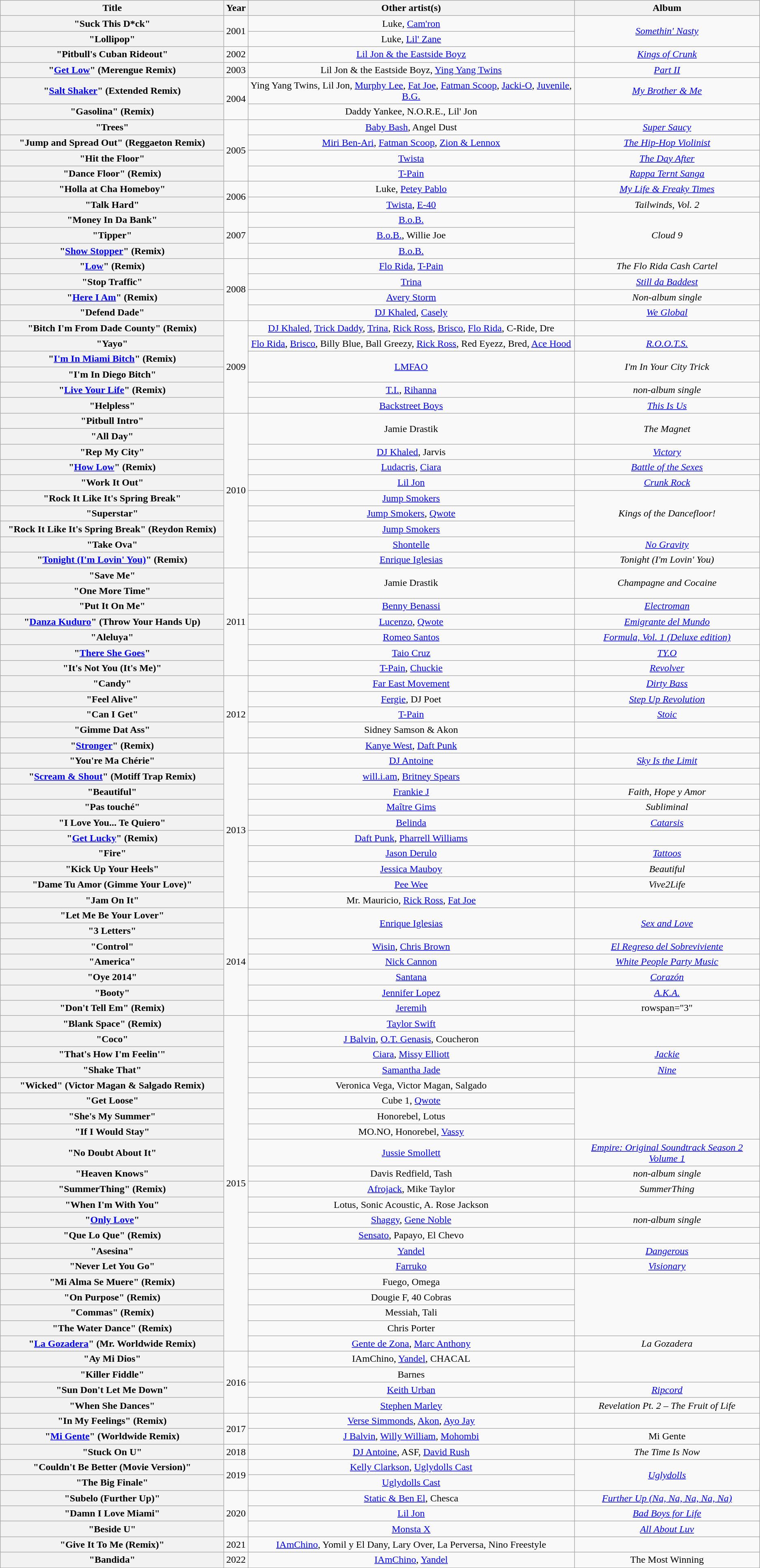<table class="wikitable plainrowheaders" style="text-align:center;">
<tr>
<th scope="col" style="width:22.5em;">Title</th>
<th scope="col">Year</th>
<th scope="col">Other artist(s)</th>
<th scope="col">Album</th>
</tr>
<tr>
<th scope="row">"Suck This D*ck"</th>
<td rowspan="2">2001</td>
<td>Luke, <a href='#'>Cam'ron</a></td>
<td rowspan="2"><em><a href='#'>Somethin' Nasty</a></em></td>
</tr>
<tr>
<th scope="row">"Lollipop"</th>
<td>Luke, <a href='#'>Lil' Zane</a></td>
</tr>
<tr>
<th scope="row">"Pitbull's Cuban Rideout"</th>
<td>2002</td>
<td><a href='#'>Lil Jon & the Eastside Boyz</a></td>
<td><em><a href='#'>Kings of Crunk</a></em></td>
</tr>
<tr>
<th scope="row">"<a href='#'>Get Low</a>" (Merengue Remix)</th>
<td>2003</td>
<td>Lil Jon & the Eastside Boyz, <a href='#'>Ying Yang Twins</a></td>
<td><em><a href='#'>Part II</a></em></td>
</tr>
<tr>
<th scope="row">"<a href='#'>Salt Shaker</a>" (Extended Remix)</th>
<td rowspan="2">2004</td>
<td>Ying Yang Twins, Lil Jon, <a href='#'>Murphy Lee</a>, <a href='#'>Fat Joe</a>, <a href='#'>Fatman Scoop</a>, <a href='#'>Jacki-O</a>, <a href='#'>Juvenile</a>, <a href='#'>B.G.</a></td>
<td><em><a href='#'>My Brother & Me</a></em></td>
</tr>
<tr>
<th scope="row">"Gasolina" (Remix)</th>
<td>Daddy Yankee, N.O.R.E., Lil' Jon</td>
<td></td>
</tr>
<tr>
<th scope="row">"Trees"</th>
<td rowspan="4">2005</td>
<td><a href='#'>Baby Bash</a>, Angel Dust</td>
<td><em><a href='#'>Super Saucy</a></em></td>
</tr>
<tr>
<th scope="row">"Jump and Spread Out" (Reggaeton Remix)</th>
<td><a href='#'>Miri Ben-Ari</a>, <a href='#'>Fatman Scoop</a>, <a href='#'>Zion & Lennox</a></td>
<td><em><a href='#'>The Hip-Hop Violinist</a></em></td>
</tr>
<tr>
<th scope="row">"Hit the Floor"</th>
<td><a href='#'>Twista</a></td>
<td><em><a href='#'>The Day After</a></em></td>
</tr>
<tr>
<th scope="row">"Dance Floor" (Remix)</th>
<td><a href='#'>T-Pain</a></td>
<td><em><a href='#'>Rappa Ternt Sanga</a></em></td>
</tr>
<tr>
<th scope="row">"Holla at Cha Homeboy"</th>
<td rowspan="2">2006</td>
<td>Luke, <a href='#'>Petey Pablo</a></td>
<td><em><a href='#'>My Life & Freaky Times</a></em></td>
</tr>
<tr>
<th scope="row">"Talk Hard"</th>
<td><a href='#'>Twista</a>, <a href='#'>E-40</a></td>
<td><em>Tailwinds, Vol. 2</em></td>
</tr>
<tr>
<th scope="row">"Money In Da Bank"</th>
<td rowspan="3">2007</td>
<td><a href='#'>B.o.B.</a></td>
<td rowspan="3"><em>Cloud 9</em></td>
</tr>
<tr>
<th scope="row">"Tipper"</th>
<td><a href='#'>B.o.B.</a>, Willie Joe</td>
</tr>
<tr>
<th scope="row">"<a href='#'>Show Stopper</a>" (Remix)</th>
<td><a href='#'>B.o.B.</a></td>
</tr>
<tr>
<th scope="row">"<a href='#'>Low</a>" (Remix)</th>
<td rowspan="4">2008</td>
<td><a href='#'>Flo Rida</a>, <a href='#'>T-Pain</a></td>
<td><em>The Flo Rida Cash Cartel</em></td>
</tr>
<tr>
<th scope="row">"Stop Traffic"</th>
<td><a href='#'>Trina</a></td>
<td><em><a href='#'>Still da Baddest</a></em></td>
</tr>
<tr>
<th scope="row">"<a href='#'>Here I Am</a>" (Remix)</th>
<td><a href='#'>Avery Storm</a></td>
<td><em>Non-album single</em></td>
</tr>
<tr>
<th scope="row">"Defend Dade"</th>
<td><a href='#'>DJ Khaled</a>, <a href='#'>Casely</a></td>
<td><em><a href='#'>We Global</a></em></td>
</tr>
<tr>
<th scope="row">"Bitch I'm From Dade County" (Remix)</th>
<td rowspan="6">2009</td>
<td><a href='#'>DJ Khaled</a>, <a href='#'>Trick Daddy</a>, <a href='#'>Trina</a>, <a href='#'>Rick Ross</a>, <a href='#'>Brisco</a>, <a href='#'>Flo Rida</a>, C-Ride, Dre</td>
<td><em></em></td>
</tr>
<tr>
<th scope="row">"Yayo"</th>
<td><a href='#'>Flo Rida</a>, <a href='#'>Brisco</a>, Billy Blue, Ball Greezy, <a href='#'>Rick Ross</a>, Red Eyezz, Bred, <a href='#'>Ace Hood</a></td>
<td><em><a href='#'>R.O.O.T.S.</a></em></td>
</tr>
<tr>
<th scope="row">"<a href='#'>I'm In Miami Bitch</a>" (Remix)</th>
<td rowspan="2"><a href='#'>LMFAO</a></td>
<td rowspan="2"><em>I'm In Your City Trick</em></td>
</tr>
<tr>
<th scope="row">"I'm In Diego Bitch"</th>
</tr>
<tr>
<th scope="row">"<a href='#'>Live Your Life</a>" (Remix)</th>
<td><a href='#'>T.I.</a>, <a href='#'>Rihanna</a></td>
<td><em>non-album single</em></td>
</tr>
<tr>
<th scope="row">"Helpless"</th>
<td><a href='#'>Backstreet Boys</a></td>
<td><em><a href='#'>This Is Us</a></em></td>
</tr>
<tr>
<th scope="row">"Pitbull Intro"</th>
<td rowspan="10">2010</td>
<td rowspan="2">Jamie Drastik</td>
<td rowspan="2"><em>The Magnet</em></td>
</tr>
<tr>
<th scope="row">"All Day"</th>
</tr>
<tr>
<th scope="row">"Rep My City"</th>
<td><a href='#'>DJ Khaled</a>, Jarvis</td>
<td><em><a href='#'>Victory</a></em></td>
</tr>
<tr>
<th scope="row">"<a href='#'>How Low</a>" (Remix)</th>
<td><a href='#'>Ludacris</a>, <a href='#'>Ciara</a></td>
<td><em><a href='#'>Battle of the Sexes</a></em></td>
</tr>
<tr>
<th scope="row">"Work It Out"</th>
<td><a href='#'>Lil Jon</a></td>
<td><em><a href='#'>Crunk Rock</a></em></td>
</tr>
<tr>
<th scope="row">"Rock It Like It's Spring Break"</th>
<td><a href='#'>Jump Smokers</a></td>
<td rowspan="3"><em>Kings of the Dancefloor!</em></td>
</tr>
<tr>
<th scope="row">"Superstar"</th>
<td><a href='#'>Jump Smokers</a>, <a href='#'>Qwote</a></td>
</tr>
<tr>
<th scope="row">"Rock It Like It's Spring Break" (Reydon Remix)</th>
<td><a href='#'>Jump Smokers</a></td>
</tr>
<tr>
<th scope="row">"Take Ova"</th>
<td><a href='#'>Shontelle</a></td>
<td><em><a href='#'>No Gravity</a></em></td>
</tr>
<tr>
<th scope="row">"<a href='#'>Tonight (I'm Lovin' You)</a>" (Remix)</th>
<td><a href='#'>Enrique Iglesias</a></td>
<td><em>Tonight (I'm Lovin' You)</em></td>
</tr>
<tr>
<th scope="row">"Save Me"</th>
<td rowspan="7">2011</td>
<td rowspan="2">Jamie Drastik</td>
<td rowspan="2"><em>Champagne and Cocaine</em></td>
</tr>
<tr>
<th scope="row">"One More Time"</th>
</tr>
<tr>
<th scope="row">"Put It On Me"</th>
<td><a href='#'>Benny Benassi</a></td>
<td><em><a href='#'>Electroman</a></em></td>
</tr>
<tr>
<th scope="row">"<a href='#'>Danza Kuduro</a>" (Throw Your Hands Up)</th>
<td><a href='#'>Lucenzo</a>, <a href='#'>Qwote</a></td>
<td><em><a href='#'>Emigrante del Mundo</a></em></td>
</tr>
<tr>
<th scope="row">"Aleluya"</th>
<td><a href='#'>Romeo Santos</a></td>
<td><em><a href='#'>Formula, Vol. 1 (Deluxe edition)</a></em></td>
</tr>
<tr>
<th scope="row">"<a href='#'>There She Goes</a>"</th>
<td><a href='#'>Taio Cruz</a></td>
<td><em><a href='#'>TY.O</a></em></td>
</tr>
<tr>
<th scope="row">"It's Not You (It's Me)"</th>
<td><a href='#'>T-Pain</a>, <a href='#'>Chuckie</a></td>
<td><em><a href='#'>Revolver</a></em></td>
</tr>
<tr>
<th scope="row">"Candy"</th>
<td rowspan="5">2012</td>
<td><a href='#'>Far East Movement</a></td>
<td><em><a href='#'>Dirty Bass</a></em></td>
</tr>
<tr>
<th scope="row">"Feel Alive"</th>
<td><a href='#'>Fergie</a>, DJ Poet</td>
<td><em><a href='#'>Step Up Revolution</a></em></td>
</tr>
<tr>
<th scope="row">"Can I Get"</th>
<td><a href='#'>T-Pain</a></td>
<td><em><a href='#'>Stoic</a></em></td>
</tr>
<tr>
<th scope="row">"Gimme Dat Ass"</th>
<td>Sidney Samson & Akon</td>
<td></td>
</tr>
<tr>
<th scope="row">"<a href='#'>Stronger</a>" (Remix)</th>
<td><a href='#'>Kanye West</a>, <a href='#'>Daft Punk</a></td>
<td></td>
</tr>
<tr>
<th scope="row">"You're Ma Chérie"</th>
<td rowspan="10">2013</td>
<td><a href='#'>DJ Antoine</a></td>
<td><em><a href='#'>Sky Is the Limit</a></em></td>
</tr>
<tr>
<th scope="row">"<a href='#'>Scream & Shout</a>" (Motiff Trap Remix)</th>
<td><a href='#'>will.i.am</a>, <a href='#'>Britney Spears</a></td>
<td></td>
</tr>
<tr>
<th scope="row">"Beautiful"</th>
<td><a href='#'>Frankie J</a></td>
<td><em>Faith, Hope y Amor</em></td>
</tr>
<tr>
<th scope="row">"Pas touché"</th>
<td><a href='#'>Maître Gims</a></td>
<td><em>Subliminal</em></td>
</tr>
<tr>
<th scope="row">"I Love You... Te Quiero"</th>
<td><a href='#'>Belinda</a></td>
<td><em><a href='#'>Catarsis</a></em></td>
</tr>
<tr>
<th scope="row">"<a href='#'>Get Lucky</a>" (Remix)</th>
<td><a href='#'>Daft Punk</a>, <a href='#'>Pharrell Williams</a></td>
<td></td>
</tr>
<tr>
<th scope="row">"Fire"</th>
<td><a href='#'>Jason Derulo</a></td>
<td><em><a href='#'>Tattoos</a></em></td>
</tr>
<tr>
<th scope="row">"Kick Up Your Heels"</th>
<td><a href='#'>Jessica Mauboy</a></td>
<td><em>Beautiful</em></td>
</tr>
<tr>
<th scope="row">"Dame Tu Amor (Gimme Your Love)"</th>
<td><a href='#'>Pee Wee</a></td>
<td><em>Vive2Life</em></td>
</tr>
<tr>
<th scope="row">"Jam On It"</th>
<td>Mr. Mauricio, <a href='#'>Rick Ross</a>, <a href='#'>Fat Joe</a></td>
<td></td>
</tr>
<tr>
<th scope="row">"Let Me Be Your Lover"</th>
<td rowspan="7">2014</td>
<td rowspan="2"><a href='#'>Enrique Iglesias</a></td>
<td rowspan="2"><em><a href='#'>Sex and Love</a></em></td>
</tr>
<tr>
<th scope="row">"3 Letters"</th>
</tr>
<tr>
<th scope="row">"Control"</th>
<td><a href='#'>Wisin</a>, <a href='#'>Chris Brown</a></td>
<td><em><a href='#'>El Regreso del Sobreviviente</a></em></td>
</tr>
<tr>
<th scope="row">"America"</th>
<td><a href='#'>Nick Cannon</a></td>
<td><em><a href='#'>White People Party Music</a></em></td>
</tr>
<tr>
<th scope="row">"Oye 2014"</th>
<td><a href='#'>Santana</a></td>
<td><em><a href='#'>Corazón</a></em></td>
</tr>
<tr>
<th scope="row">"Booty"</th>
<td><a href='#'>Jennifer Lopez</a></td>
<td><em><a href='#'>A.K.A.</a></em></td>
</tr>
<tr>
<th scope="row">"Don't Tell Em" (Remix)</th>
<td><a href='#'>Jeremih</a></td>
<td>rowspan="3" </td>
</tr>
<tr>
<th scope="row">"Blank Space" (Remix)</th>
<td rowspan="21">2015</td>
<td><a href='#'>Taylor Swift</a></td>
</tr>
<tr>
<th scope="row">"Coco"</th>
<td><a href='#'>J Balvin</a>, <a href='#'>O.T. Genasis</a>, Coucheron</td>
</tr>
<tr>
<th scope="row">"That's How I'm Feelin'"</th>
<td><a href='#'>Ciara</a>, <a href='#'>Missy Elliott</a></td>
<td><em><a href='#'>Jackie</a></em></td>
</tr>
<tr>
<th scope="row">"Shake That"</th>
<td><a href='#'>Samantha Jade</a></td>
<td><em><a href='#'>Nine</a></em></td>
</tr>
<tr>
<th scope="row">"Wicked" (Victor Magan & Salgado Remix)</th>
<td>Veronica Vega, Victor Magan, Salgado</td>
</tr>
<tr>
<th scope="row">"Get Loose"</th>
<td>Cube 1, <a href='#'>Qwote</a></td>
</tr>
<tr>
<th scope="row">"She's My Summer"</th>
<td>Honorebel, Lotus</td>
</tr>
<tr>
<th scope="row">"If I Would Stay"</th>
<td>MO.NO, Honorebel, <a href='#'>Vassy</a></td>
</tr>
<tr>
<th scope="row">"No Doubt About It"</th>
<td><a href='#'>Jussie Smollett</a></td>
<td><em><a href='#'>Empire: Original Soundtrack Season 2 Volume 1</a></em></td>
</tr>
<tr>
<th scope="row">"Heaven Knows"</th>
<td>Davis Redfield, Tash</td>
<td><em>non-album single</em></td>
</tr>
<tr>
<th scope="row">"SummerThing" (Remix)</th>
<td><a href='#'>Afrojack</a>, Mike Taylor</td>
<td><em>SummerThing</em></td>
</tr>
<tr>
<th scope="row">"When I'm With You"</th>
<td>Lotus, Sonic Acoustic, A. Rose Jackson</td>
<td></td>
</tr>
<tr>
<th scope="row">"<a href='#'>Only Love</a>"</th>
<td><a href='#'>Shaggy</a>, <a href='#'>Gene Noble</a></td>
<td><em>non-album single</em></td>
</tr>
<tr>
<th scope="row">"Que Lo Que" (Remix)</th>
<td><a href='#'>Sensato</a>, Papayo, El Chevo</td>
<td><em></em></td>
</tr>
<tr>
<th scope="row">"Asesina"</th>
<td><a href='#'>Yandel</a></td>
<td><em><a href='#'>Dangerous</a></em></td>
</tr>
<tr>
<th scope="row">"Never Let You Go"</th>
<td><a href='#'>Farruko</a></td>
<td><em><a href='#'>Visionary</a></em></td>
</tr>
<tr>
<th scope="row">"Mi Alma Se Muere" (Remix)</th>
<td>Fuego, Omega</td>
</tr>
<tr>
<th scope="row">"On Purpose" (Remix)</th>
<td>Dougie F, 40 Cobras</td>
</tr>
<tr>
<th scope="row">"Commas" (Remix)</th>
<td>Messiah, Tali</td>
</tr>
<tr>
<th scope="row">"The Water Dance" (Remix)</th>
<td>Chris Porter</td>
</tr>
<tr>
<th scope="row">"<a href='#'>La Gozadera</a>" (Mr. Worldwide Remix)</th>
<td><a href='#'>Gente de Zona</a>, <a href='#'>Marc Anthony</a></td>
<td><em>La Gozadera</em></td>
</tr>
<tr>
<th scope="row">"Ay Mi Dios"</th>
<td rowspan="4">2016</td>
<td>IAmChino, <a href='#'>Yandel</a>, CHACAL</td>
</tr>
<tr>
<th scope="row">"Killer Fiddle"</th>
<td>Barnes</td>
</tr>
<tr>
<th scope="row">"Sun Don't Let Me Down"</th>
<td><a href='#'>Keith Urban</a></td>
<td><em><a href='#'>Ripcord</a></em></td>
</tr>
<tr>
<th scope="row">"When She Dances"</th>
<td><a href='#'>Stephen Marley</a></td>
<td><em>Revelation Pt. 2 – The Fruit of Life</em></td>
</tr>
<tr>
<th scope="row">"In My Feelings" (Remix)</th>
<td rowspan="2">2017</td>
<td><a href='#'>Verse Simmonds</a>, <a href='#'>Akon</a>, <a href='#'>Ayo Jay</a></td>
<td></td>
</tr>
<tr>
<th scope="row">"<a href='#'>Mi Gente</a>" (Worldwide Remix)</th>
<td><a href='#'>J Balvin</a>, <a href='#'>Willy William</a>, <a href='#'>Mohombi</a></td>
<td>Mi Gente</td>
</tr>
<tr>
<th scope="row">"Stuck On U"</th>
<td>2018</td>
<td><a href='#'>DJ Antoine</a>, ASF, <a href='#'>David Rush</a></td>
<td><em>The Time Is Now</em></td>
</tr>
<tr>
<th scope="row">"Couldn't Be Better (Movie Version)"</th>
<td rowspan="2">2019</td>
<td><a href='#'>Kelly Clarkson</a>, <a href='#'> Uglydolls Cast</a></td>
<td rowspan="2"><em><a href='#'>Uglydolls</a></em></td>
</tr>
<tr>
<th scope="row">"The Big Finale"</th>
<td><a href='#'> Uglydolls Cast</a></td>
</tr>
<tr>
<th scope="row">"Subelo (Further Up)"</th>
<td rowspan="3">2020</td>
<td><a href='#'>Static & Ben El</a>, Chesca</td>
<td><em><a href='#'>Further Up (Na, Na, Na, Na, Na)</a></em></td>
</tr>
<tr>
<th scope="row">"Damn I Love Miami"</th>
<td><a href='#'>Lil Jon</a></td>
<td><em><a href='#'>Bad Boys for Life</a></em></td>
</tr>
<tr>
<th scope="row">"Beside U"</th>
<td><a href='#'>Monsta X</a></td>
<td><em><a href='#'>All About Luv</a></em></td>
</tr>
<tr>
<th scope="row">"Give It To Me (Remix)"</th>
<td>2021</td>
<td><a href='#'>IAmChino</a>, Yomil y El Dany, Lary Over, La Perversa, Nino Freestyle</td>
<td></td>
</tr>
<tr>
<th scope="row">"Bandida"</th>
<td>2022</td>
<td><a href='#'>IAmChino</a>, <a href='#'>Yandel</a></td>
<td>The Most Winning</td>
</tr>
</table>
